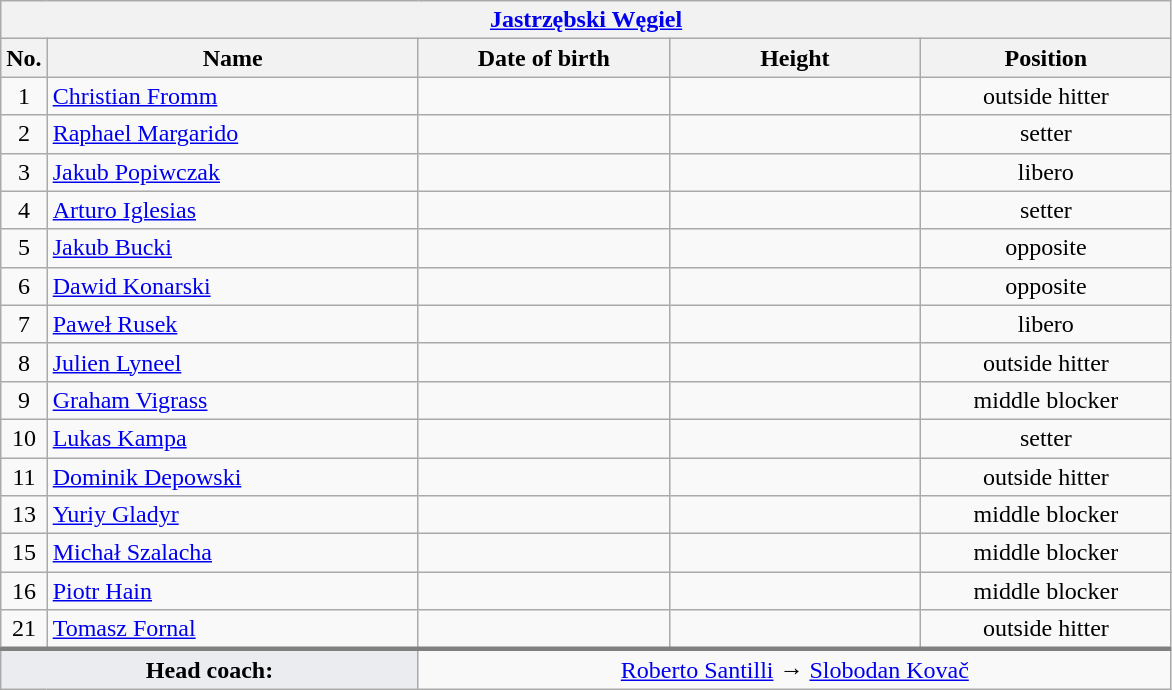<table class="wikitable collapsible collapsed" style="font-size:100%; text-align:center">
<tr>
<th colspan=5 style="width:30em"><a href='#'>Jastrzębski Węgiel</a></th>
</tr>
<tr>
<th>No.</th>
<th style="width:15em">Name</th>
<th style="width:10em">Date of birth</th>
<th style="width:10em">Height</th>
<th style="width:10em">Position</th>
</tr>
<tr>
<td>1</td>
<td align=left> <a href='#'>Christian Fromm</a></td>
<td align=right></td>
<td></td>
<td>outside hitter</td>
</tr>
<tr>
<td>2</td>
<td align=left> <a href='#'>Raphael Margarido</a></td>
<td align=right></td>
<td></td>
<td>setter</td>
</tr>
<tr>
<td>3</td>
<td align=left> <a href='#'>Jakub Popiwczak</a></td>
<td align=right></td>
<td></td>
<td>libero</td>
</tr>
<tr>
<td>4</td>
<td align=left> <a href='#'>Arturo Iglesias</a></td>
<td align=right></td>
<td></td>
<td>setter</td>
</tr>
<tr>
<td>5</td>
<td align=left> <a href='#'>Jakub Bucki</a></td>
<td align=right></td>
<td></td>
<td>opposite</td>
</tr>
<tr>
<td>6</td>
<td align=left> <a href='#'>Dawid Konarski</a></td>
<td align=right></td>
<td></td>
<td>opposite</td>
</tr>
<tr>
<td>7</td>
<td align=left> <a href='#'>Paweł Rusek</a></td>
<td align=right></td>
<td></td>
<td>libero</td>
</tr>
<tr>
<td>8</td>
<td align=left> <a href='#'>Julien Lyneel</a></td>
<td align=right></td>
<td></td>
<td>outside hitter</td>
</tr>
<tr>
<td>9</td>
<td align=left> <a href='#'>Graham Vigrass</a></td>
<td align=right></td>
<td></td>
<td>middle blocker</td>
</tr>
<tr>
<td>10</td>
<td align=left> <a href='#'>Lukas Kampa</a></td>
<td align=right></td>
<td></td>
<td>setter</td>
</tr>
<tr>
<td>11</td>
<td align=left> <a href='#'>Dominik Depowski</a></td>
<td align=right></td>
<td></td>
<td>outside hitter</td>
</tr>
<tr>
<td>13</td>
<td align=left> <a href='#'>Yuriy Gladyr</a></td>
<td align=right></td>
<td></td>
<td>middle blocker</td>
</tr>
<tr>
<td>15</td>
<td align=left> <a href='#'>Michał Szalacha</a></td>
<td align=right></td>
<td></td>
<td>middle blocker</td>
</tr>
<tr>
<td>16</td>
<td align=left> <a href='#'>Piotr Hain</a></td>
<td align=right></td>
<td></td>
<td>middle blocker</td>
</tr>
<tr>
<td>21</td>
<td align=left> <a href='#'>Tomasz Fornal</a></td>
<td align=right></td>
<td></td>
<td>outside hitter</td>
</tr>
<tr style="border-top: 3px solid grey">
<td colspan=2 style="background:#EAECF0"><strong>Head coach:</strong></td>
<td colspan=3> <a href='#'>Roberto Santilli</a> →  <a href='#'>Slobodan Kovač</a></td>
</tr>
</table>
